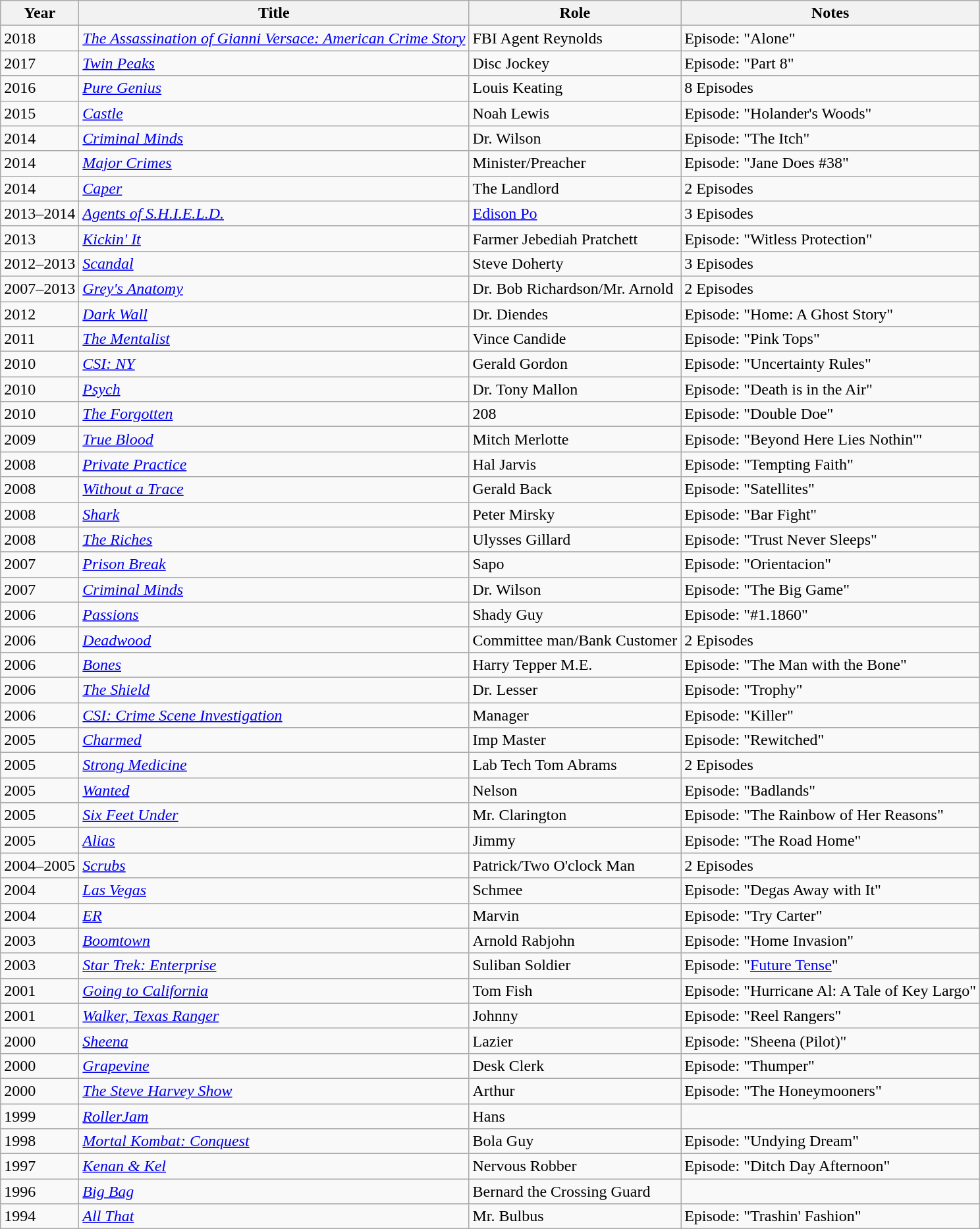<table class="wikitable sortable">
<tr>
<th>Year</th>
<th>Title</th>
<th>Role</th>
<th class="unsortable">Notes</th>
</tr>
<tr>
<td>2018</td>
<td><em><a href='#'>The Assassination of Gianni Versace: American Crime Story</a></em></td>
<td>FBI Agent Reynolds</td>
<td>Episode: "Alone"</td>
</tr>
<tr>
<td>2017</td>
<td><em><a href='#'>Twin Peaks</a></em></td>
<td>Disc Jockey</td>
<td>Episode: "Part 8"</td>
</tr>
<tr>
<td>2016</td>
<td><em><a href='#'>Pure Genius</a></em></td>
<td>Louis Keating</td>
<td>8 Episodes</td>
</tr>
<tr>
<td>2015</td>
<td><em><a href='#'>Castle</a></em></td>
<td>Noah Lewis</td>
<td>Episode: "Holander's Woods"</td>
</tr>
<tr>
<td>2014</td>
<td><em><a href='#'>Criminal Minds</a></em></td>
<td>Dr. Wilson</td>
<td>Episode: "The Itch"</td>
</tr>
<tr>
<td>2014</td>
<td><em><a href='#'>Major Crimes</a></em></td>
<td>Minister/Preacher</td>
<td>Episode: "Jane Does #38"</td>
</tr>
<tr>
<td>2014</td>
<td><em><a href='#'>Caper</a></em></td>
<td>The Landlord</td>
<td>2 Episodes</td>
</tr>
<tr>
<td>2013–2014</td>
<td><em><a href='#'>Agents of S.H.I.E.L.D.</a></em></td>
<td><a href='#'>Edison Po</a></td>
<td>3 Episodes</td>
</tr>
<tr>
<td>2013</td>
<td><em><a href='#'>Kickin' It</a></em></td>
<td>Farmer Jebediah Pratchett</td>
<td>Episode: "Witless Protection"</td>
</tr>
<tr>
<td>2012–2013</td>
<td><em><a href='#'>Scandal</a></em></td>
<td>Steve Doherty</td>
<td>3 Episodes</td>
</tr>
<tr>
<td>2007–2013</td>
<td><em><a href='#'>Grey's Anatomy</a></em></td>
<td>Dr. Bob Richardson/Mr. Arnold</td>
<td>2 Episodes</td>
</tr>
<tr>
<td>2012</td>
<td><em><a href='#'>Dark Wall</a></em></td>
<td>Dr. Diendes</td>
<td>Episode: "Home: A Ghost Story"</td>
</tr>
<tr>
<td>2011</td>
<td><em><a href='#'>The Mentalist</a></em></td>
<td>Vince Candide</td>
<td>Episode: "Pink Tops"</td>
</tr>
<tr>
<td>2010</td>
<td><em><a href='#'>CSI: NY</a></em></td>
<td>Gerald Gordon</td>
<td>Episode: "Uncertainty Rules"</td>
</tr>
<tr>
<td>2010</td>
<td><em><a href='#'>Psych</a></em></td>
<td>Dr. Tony Mallon</td>
<td>Episode: "Death is in the Air"</td>
</tr>
<tr>
<td>2010</td>
<td><em><a href='#'>The Forgotten</a></em></td>
<td>208</td>
<td>Episode: "Double Doe"</td>
</tr>
<tr>
<td>2009</td>
<td><em><a href='#'>True Blood</a></em></td>
<td>Mitch Merlotte</td>
<td>Episode: "Beyond Here Lies Nothin'"</td>
</tr>
<tr>
<td>2008</td>
<td><em><a href='#'>Private Practice</a></em></td>
<td>Hal Jarvis</td>
<td>Episode: "Tempting Faith"</td>
</tr>
<tr>
<td>2008</td>
<td><em><a href='#'>Without a Trace</a></em></td>
<td>Gerald Back</td>
<td>Episode: "Satellites"</td>
</tr>
<tr>
<td>2008</td>
<td><em><a href='#'>Shark</a></em></td>
<td>Peter Mirsky</td>
<td>Episode: "Bar Fight"</td>
</tr>
<tr>
<td>2008</td>
<td><em><a href='#'>The Riches</a></em></td>
<td>Ulysses Gillard</td>
<td>Episode: "Trust Never Sleeps"</td>
</tr>
<tr>
<td>2007</td>
<td><em><a href='#'>Prison Break</a></em></td>
<td>Sapo</td>
<td>Episode: "Orientacion"</td>
</tr>
<tr>
<td>2007</td>
<td><em><a href='#'>Criminal Minds</a></em></td>
<td>Dr. Wilson</td>
<td>Episode: "The Big Game"</td>
</tr>
<tr>
<td>2006</td>
<td><em><a href='#'>Passions</a></em></td>
<td>Shady Guy</td>
<td>Episode: "#1.1860"</td>
</tr>
<tr>
<td>2006</td>
<td><em><a href='#'>Deadwood</a></em></td>
<td>Committee man/Bank Customer</td>
<td>2 Episodes</td>
</tr>
<tr>
<td>2006</td>
<td><em><a href='#'>Bones</a></em></td>
<td>Harry Tepper M.E.</td>
<td>Episode: "The Man with the Bone"</td>
</tr>
<tr>
<td>2006</td>
<td><em><a href='#'>The Shield</a></em></td>
<td>Dr. Lesser</td>
<td>Episode: "Trophy"</td>
</tr>
<tr>
<td>2006</td>
<td><em><a href='#'>CSI: Crime Scene Investigation</a></em></td>
<td>Manager</td>
<td>Episode: "Killer"</td>
</tr>
<tr>
<td>2005</td>
<td><em><a href='#'>Charmed</a></em></td>
<td>Imp Master</td>
<td>Episode: "Rewitched"</td>
</tr>
<tr>
<td>2005</td>
<td><em><a href='#'>Strong Medicine</a></em></td>
<td>Lab Tech Tom Abrams</td>
<td>2 Episodes</td>
</tr>
<tr>
<td>2005</td>
<td><em><a href='#'>Wanted</a></em></td>
<td>Nelson</td>
<td>Episode: "Badlands"</td>
</tr>
<tr>
<td>2005</td>
<td><em><a href='#'>Six Feet Under</a></em></td>
<td>Mr. Clarington</td>
<td>Episode: "The Rainbow of Her Reasons"</td>
</tr>
<tr>
<td>2005</td>
<td><em><a href='#'>Alias</a></em></td>
<td>Jimmy</td>
<td>Episode: "The Road Home"</td>
</tr>
<tr>
<td>2004–2005</td>
<td><em><a href='#'>Scrubs</a></em></td>
<td>Patrick/Two O'clock Man</td>
<td>2 Episodes</td>
</tr>
<tr>
<td>2004</td>
<td><em><a href='#'>Las Vegas</a></em></td>
<td>Schmee</td>
<td>Episode: "Degas Away with It"</td>
</tr>
<tr>
<td>2004</td>
<td><em><a href='#'>ER</a></em></td>
<td>Marvin</td>
<td>Episode: "Try Carter"</td>
</tr>
<tr>
<td>2003</td>
<td><em><a href='#'>Boomtown</a></em></td>
<td>Arnold Rabjohn</td>
<td>Episode: "Home Invasion"</td>
</tr>
<tr>
<td>2003</td>
<td><em><a href='#'>Star Trek: Enterprise</a></em></td>
<td>Suliban Soldier</td>
<td>Episode: "<a href='#'>Future Tense</a>"</td>
</tr>
<tr>
<td>2001</td>
<td><em><a href='#'>Going to California</a></em></td>
<td>Tom Fish</td>
<td>Episode: "Hurricane Al: A Tale of Key Largo"</td>
</tr>
<tr>
<td>2001</td>
<td><em><a href='#'>Walker, Texas Ranger</a></em></td>
<td>Johnny</td>
<td>Episode: "Reel Rangers"</td>
</tr>
<tr>
<td>2000</td>
<td><em><a href='#'>Sheena</a></em></td>
<td>Lazier</td>
<td>Episode: "Sheena (Pilot)"</td>
</tr>
<tr>
<td>2000</td>
<td><em><a href='#'>Grapevine</a></em></td>
<td>Desk Clerk</td>
<td>Episode: "Thumper"</td>
</tr>
<tr>
<td>2000</td>
<td><em><a href='#'>The Steve Harvey Show</a></em></td>
<td>Arthur</td>
<td>Episode: "The Honeymooners"</td>
</tr>
<tr>
<td>1999</td>
<td><em><a href='#'>RollerJam</a></em></td>
<td>Hans</td>
<td></td>
</tr>
<tr>
<td>1998</td>
<td><em><a href='#'>Mortal Kombat: Conquest</a></em></td>
<td>Bola Guy</td>
<td>Episode: "Undying Dream"</td>
</tr>
<tr>
<td>1997</td>
<td><em><a href='#'>Kenan & Kel</a></em></td>
<td>Nervous Robber</td>
<td>Episode: "Ditch Day Afternoon"</td>
</tr>
<tr>
<td>1996</td>
<td><em><a href='#'>Big Bag</a></em></td>
<td>Bernard the Crossing Guard</td>
<td></td>
</tr>
<tr>
<td>1994</td>
<td><em><a href='#'>All That</a></em></td>
<td>Mr. Bulbus</td>
<td>Episode: "Trashin' Fashion"</td>
</tr>
</table>
